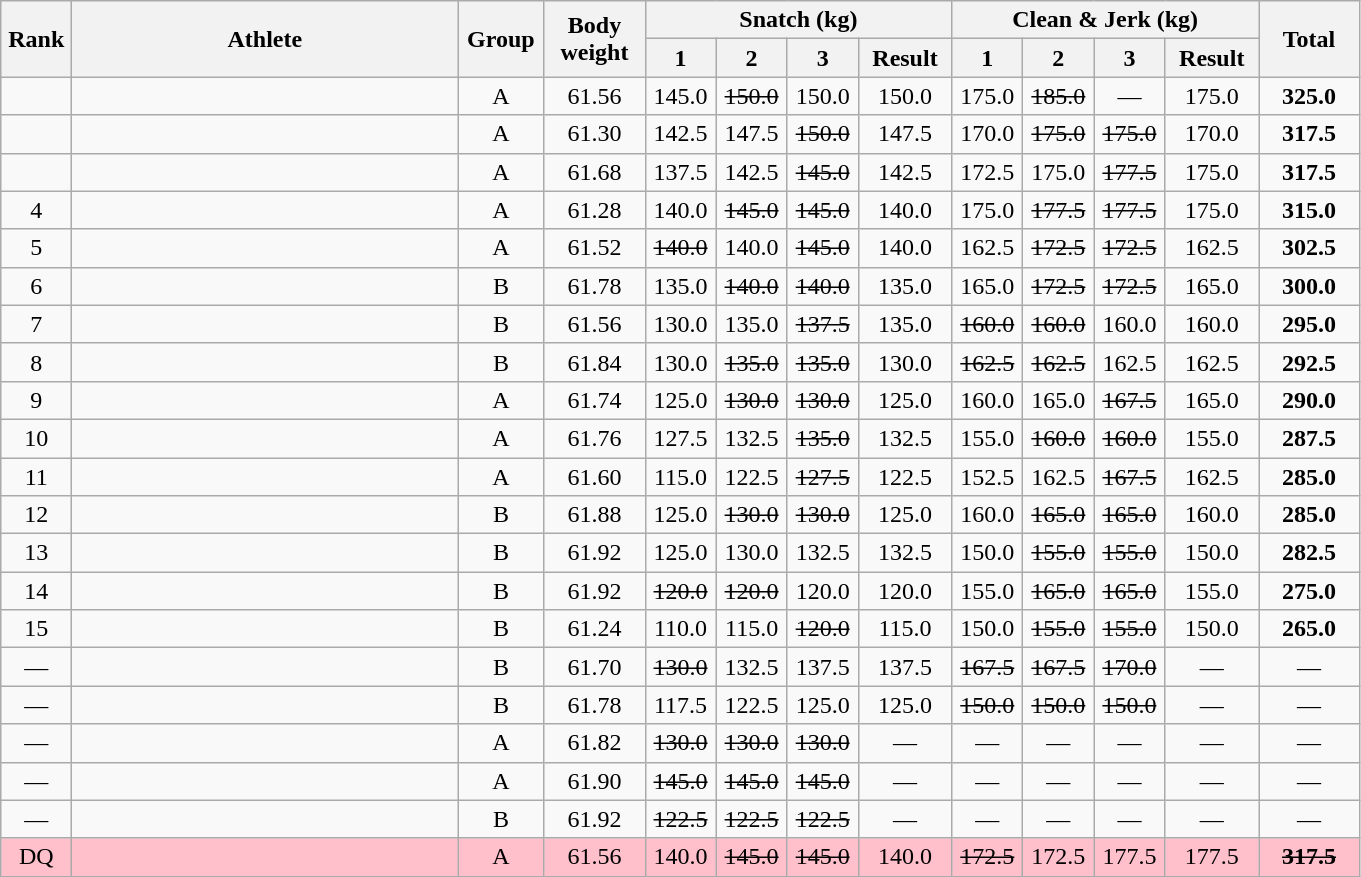<table class = "wikitable" style="text-align:center;">
<tr>
<th rowspan=2 width=40>Rank</th>
<th rowspan=2 width=250>Athlete</th>
<th rowspan=2 width=50>Group</th>
<th rowspan=2 width=60>Body weight</th>
<th colspan=4>Snatch (kg)</th>
<th colspan=4>Clean & Jerk (kg)</th>
<th rowspan=2 width=60>Total</th>
</tr>
<tr>
<th width=40>1</th>
<th width=40>2</th>
<th width=40>3</th>
<th width=55>Result</th>
<th width=40>1</th>
<th width=40>2</th>
<th width=40>3</th>
<th width=55>Result</th>
</tr>
<tr>
<td></td>
<td align=left></td>
<td>A</td>
<td>61.56</td>
<td>145.0</td>
<td><s>150.0</s></td>
<td>150.0</td>
<td>150.0</td>
<td>175.0</td>
<td><s>185.0</s></td>
<td>—</td>
<td>175.0</td>
<td><strong>325.0</strong></td>
</tr>
<tr>
<td></td>
<td align=left></td>
<td>A</td>
<td>61.30</td>
<td>142.5</td>
<td>147.5</td>
<td><s>150.0</s></td>
<td>147.5</td>
<td>170.0</td>
<td><s>175.0</s></td>
<td><s>175.0</s></td>
<td>170.0</td>
<td><strong>317.5 </strong></td>
</tr>
<tr>
<td></td>
<td align=left></td>
<td>A</td>
<td>61.68</td>
<td>137.5</td>
<td>142.5</td>
<td><s>145.0</s></td>
<td>142.5</td>
<td>172.5</td>
<td>175.0</td>
<td><s>177.5</s></td>
<td>175.0</td>
<td><strong>317.5 </strong></td>
</tr>
<tr>
<td>4</td>
<td align=left></td>
<td>A</td>
<td>61.28</td>
<td>140.0</td>
<td><s>145.0</s></td>
<td><s>145.0</s></td>
<td>140.0</td>
<td>175.0</td>
<td><s>177.5</s></td>
<td><s>177.5</s></td>
<td>175.0</td>
<td><strong>315.0 </strong></td>
</tr>
<tr>
<td>5</td>
<td align=left></td>
<td>A</td>
<td>61.52</td>
<td><s>140.0</s></td>
<td>140.0</td>
<td><s>145.0</s></td>
<td>140.0</td>
<td>162.5</td>
<td><s>172.5</s></td>
<td><s>172.5</s></td>
<td>162.5</td>
<td><strong>302.5 </strong></td>
</tr>
<tr>
<td>6</td>
<td align=left></td>
<td>B</td>
<td>61.78</td>
<td>135.0</td>
<td><s>140.0</s></td>
<td><s>140.0</s></td>
<td>135.0</td>
<td>165.0</td>
<td><s>172.5</s></td>
<td><s>172.5</s></td>
<td>165.0</td>
<td><strong>300.0 </strong></td>
</tr>
<tr>
<td>7</td>
<td align=left></td>
<td>B</td>
<td>61.56</td>
<td>130.0</td>
<td>135.0</td>
<td><s>137.5</s></td>
<td>135.0</td>
<td><s>160.0</s></td>
<td><s>160.0</s></td>
<td>160.0</td>
<td>160.0</td>
<td><strong>295.0 </strong></td>
</tr>
<tr>
<td>8</td>
<td align=left></td>
<td>B</td>
<td>61.84</td>
<td>130.0</td>
<td><s>135.0</s></td>
<td><s>135.0</s></td>
<td>130.0</td>
<td><s>162.5</s></td>
<td><s>162.5</s></td>
<td>162.5</td>
<td>162.5</td>
<td><strong>292.5 </strong></td>
</tr>
<tr>
<td>9</td>
<td align=left></td>
<td>A</td>
<td>61.74</td>
<td>125.0</td>
<td><s>130.0</s></td>
<td><s>130.0</s></td>
<td>125.0</td>
<td>160.0</td>
<td>165.0</td>
<td><s>167.5</s></td>
<td>165.0</td>
<td><strong>290.0 </strong></td>
</tr>
<tr>
<td>10</td>
<td align=left></td>
<td>A</td>
<td>61.76</td>
<td>127.5</td>
<td>132.5</td>
<td><s>135.0</s></td>
<td>132.5</td>
<td>155.0</td>
<td><s>160.0</s></td>
<td><s>160.0</s></td>
<td>155.0</td>
<td><strong>287.5 </strong></td>
</tr>
<tr>
<td>11</td>
<td align=left></td>
<td>A</td>
<td>61.60</td>
<td>115.0</td>
<td>122.5</td>
<td><s>127.5</s></td>
<td>122.5</td>
<td>152.5</td>
<td>162.5</td>
<td><s>167.5</s></td>
<td>162.5</td>
<td><strong>285.0 </strong></td>
</tr>
<tr>
<td>12</td>
<td align=left></td>
<td>B</td>
<td>61.88</td>
<td>125.0</td>
<td><s>130.0</s></td>
<td><s>130.0</s></td>
<td>125.0</td>
<td>160.0</td>
<td><s>165.0</s></td>
<td><s>165.0</s></td>
<td>160.0</td>
<td><strong>285.0 </strong></td>
</tr>
<tr>
<td>13</td>
<td align=left></td>
<td>B</td>
<td>61.92</td>
<td>125.0</td>
<td>130.0</td>
<td>132.5</td>
<td>132.5</td>
<td>150.0</td>
<td><s>155.0</s></td>
<td><s>155.0</s></td>
<td>150.0</td>
<td><strong>282.5 </strong></td>
</tr>
<tr>
<td>14</td>
<td align=left></td>
<td>B</td>
<td>61.92</td>
<td><s>120.0</s></td>
<td><s>120.0</s></td>
<td>120.0</td>
<td>120.0</td>
<td>155.0</td>
<td><s>165.0</s></td>
<td><s>165.0</s></td>
<td>155.0</td>
<td><strong>275.0 </strong></td>
</tr>
<tr>
<td>15</td>
<td align=left></td>
<td>B</td>
<td>61.24</td>
<td>110.0</td>
<td>115.0</td>
<td><s>120.0</s></td>
<td>115.0</td>
<td>150.0</td>
<td><s>155.0</s></td>
<td><s>155.0</s></td>
<td>150.0</td>
<td><strong>265.0 </strong></td>
</tr>
<tr>
<td>—</td>
<td align=left></td>
<td>B</td>
<td>61.70</td>
<td><s>130.0</s></td>
<td>132.5</td>
<td>137.5</td>
<td>137.5</td>
<td><s>167.5</s></td>
<td><s>167.5</s></td>
<td><s>170.0</s></td>
<td>—</td>
<td>—</td>
</tr>
<tr>
<td>—</td>
<td align=left></td>
<td>B</td>
<td>61.78</td>
<td>117.5</td>
<td>122.5</td>
<td>125.0</td>
<td>125.0</td>
<td><s>150.0</s></td>
<td><s>150.0</s></td>
<td><s>150.0</s></td>
<td>—</td>
<td>—</td>
</tr>
<tr>
<td>—</td>
<td align=left></td>
<td>A</td>
<td>61.82</td>
<td><s>130.0</s></td>
<td><s>130.0</s></td>
<td><s>130.0</s></td>
<td>—</td>
<td>—</td>
<td>—</td>
<td>—</td>
<td>—</td>
<td>—</td>
</tr>
<tr>
<td>—</td>
<td align=left></td>
<td>A</td>
<td>61.90</td>
<td><s>145.0</s></td>
<td><s>145.0</s></td>
<td><s>145.0</s></td>
<td>—</td>
<td>—</td>
<td>—</td>
<td>—</td>
<td>—</td>
<td>—</td>
</tr>
<tr>
<td>—</td>
<td align=left></td>
<td>B</td>
<td>61.92</td>
<td><s>122.5</s></td>
<td><s>122.5</s></td>
<td><s>122.5</s></td>
<td>—</td>
<td>—</td>
<td>—</td>
<td>—</td>
<td>—</td>
<td>—</td>
</tr>
<tr bgcolor=pink>
<td>DQ</td>
<td align=left></td>
<td>A</td>
<td>61.56</td>
<td>140.0</td>
<td><s>145.0</s></td>
<td><s>145.0</s></td>
<td>140.0</td>
<td><s>172.5</s></td>
<td>172.5</td>
<td>177.5</td>
<td>177.5</td>
<td><s><strong>317.5</strong></s></td>
</tr>
</table>
